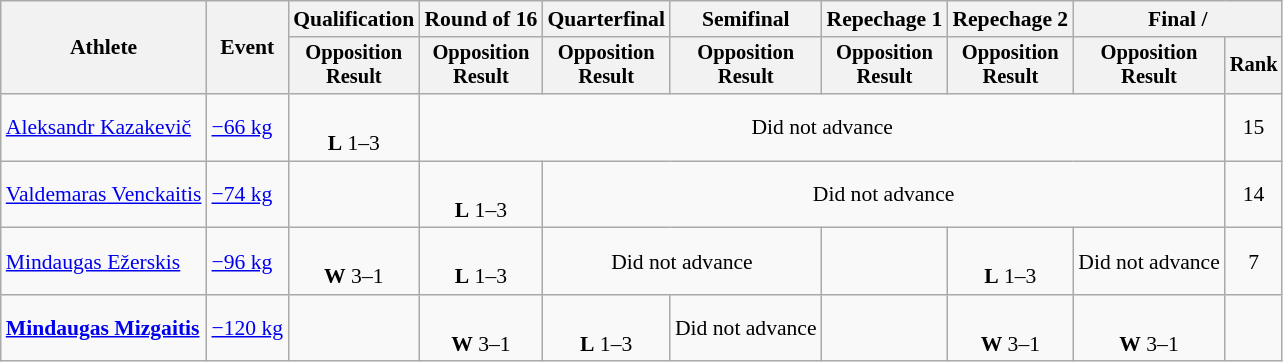<table class="wikitable" style="font-size:90%">
<tr>
<th rowspan="2">Athlete</th>
<th rowspan="2">Event</th>
<th>Qualification</th>
<th>Round of 16</th>
<th>Quarterfinal</th>
<th>Semifinal</th>
<th>Repechage 1</th>
<th>Repechage 2</th>
<th colspan=2>Final / </th>
</tr>
<tr style="font-size: 95%">
<th>Opposition<br>Result</th>
<th>Opposition<br>Result</th>
<th>Opposition<br>Result</th>
<th>Opposition<br>Result</th>
<th>Opposition<br>Result</th>
<th>Opposition<br>Result</th>
<th>Opposition<br>Result</th>
<th>Rank</th>
</tr>
<tr align=center>
<td align=left><a href='#'>Aleksandr Kazakevič</a></td>
<td align=left><a href='#'>−66 kg</a></td>
<td> <br><strong>L</strong> 1–3 <sup></sup></td>
<td colspan=6>Did not advance</td>
<td>15</td>
</tr>
<tr align=center>
<td align=left><a href='#'>Valdemaras Venckaitis</a></td>
<td align=left><a href='#'>−74 kg</a></td>
<td></td>
<td><br><strong>L</strong> 1–3 <sup></sup></td>
<td colspan=5>Did not advance</td>
<td>14</td>
</tr>
<tr align=center>
<td align=left><a href='#'>Mindaugas Ežerskis</a></td>
<td align=left><a href='#'>−96 kg</a></td>
<td> <br><strong>W</strong> 3–1 <sup></sup></td>
<td> <br><strong>L</strong> 1–3 <sup></sup></td>
<td colspan=2>Did not advance</td>
<td></td>
<td> <br><strong>L</strong> 1–3 <sup></sup></td>
<td>Did not advance</td>
<td>7</td>
</tr>
<tr align=center>
<td align=left><strong><a href='#'>Mindaugas Mizgaitis</a></strong></td>
<td align=left><a href='#'>−120 kg</a></td>
<td></td>
<td> <br><strong>W</strong> 3–1 <sup></sup></td>
<td> <br><strong>L</strong> 1–3 <sup></sup></td>
<td>Did not advance</td>
<td></td>
<td> <br><strong>W</strong> 3–1 <sup></sup></td>
<td> <br><strong>W</strong> 3–1 <sup></sup></td>
<td></td>
</tr>
</table>
